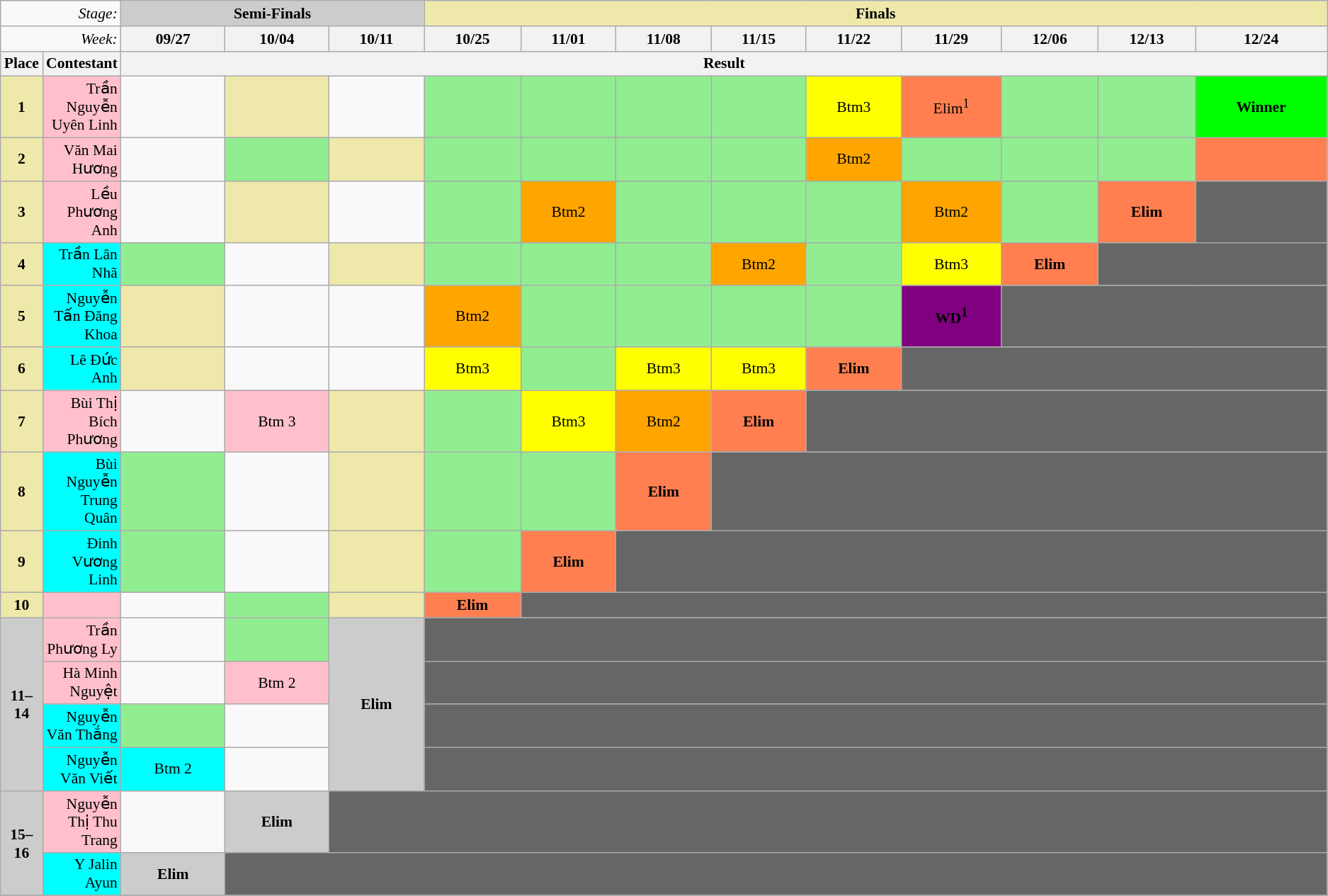<table class="wikitable" style="text-align:center; font-size:90%">
<tr>
<td colspan="2" align="right"><em>Stage:</em></td>
<td colspan="3" bgcolor="CCCCCC" align="Center"><strong>Semi-Finals</strong></td>
<td colspan="9" bgcolor="palegoldenrod" align="Center"><strong>Finals</strong></td>
</tr>
<tr>
<td colspan="2" align="right" width=4%><em>Week:</em></td>
<th>09/27</th>
<th>10/04</th>
<th>10/11</th>
<th>10/25</th>
<th>11/01</th>
<th>11/08</th>
<th>11/15</th>
<th>11/22</th>
<th>11/29</th>
<th>12/06</th>
<th>12/13</th>
<th>12/24</th>
</tr>
<tr>
<th>Place</th>
<th>Contestant</th>
<th colspan="14" align="center">Result</th>
</tr>
<tr>
<td align="center" bgcolor="palegoldenrod"><strong>1</strong></td>
<td bgcolor="pink" align="right">Trần Nguyễn Uyên Linh</td>
<td></td>
<td bgcolor="palegoldenrod" align="center"></td>
<td></td>
<td bgcolor="lightgreen"></td>
<td bgcolor="lightgreen"></td>
<td bgcolor="lightgreen"></td>
<td bgcolor="lightgreen"></td>
<td bgcolor="yellow"  align="center">Btm3</td>
<td bgcolor="coral" align="center">Elim<sup>1</sup></td>
<td bgcolor="lightgreen"></td>
<td bgcolor="lightgreen"></td>
<td bgcolor="lime" align="center"><strong>Winner</strong></td>
</tr>
<tr>
<td align="center" bgcolor="palegoldenrod"><strong>2</strong></td>
<td bgcolor="pink" align="right">Văn Mai Hương</td>
<td></td>
<td bgcolor="lightgreen"></td>
<td bgcolor="palegoldenrod" align="center"></td>
<td bgcolor="lightgreen"></td>
<td bgcolor="lightgreen"></td>
<td bgcolor="lightgreen"></td>
<td bgcolor="lightgreen"></td>
<td bgcolor="orange"  align="center">Btm2</td>
<td bgcolor="lightgreen"></td>
<td bgcolor="lightgreen"></td>
<td bgcolor="lightgreen"></td>
<td bgcolor="coral" align="center"></td>
</tr>
<tr>
<td align="center" bgcolor="palegoldenrod"><strong>3</strong></td>
<td bgcolor="pink" align="right">Lều Phương Anh</td>
<td></td>
<td bgcolor="palegoldenrod" align="center"></td>
<td></td>
<td bgcolor="lightgreen"></td>
<td bgcolor="orange"  align="center">Btm2</td>
<td bgcolor="lightgreen"></td>
<td bgcolor="lightgreen"></td>
<td bgcolor="lightgreen"></td>
<td bgcolor="orange"  align="center">Btm2</td>
<td bgcolor="lightgreen"></td>
<td bgcolor="coral" align="center"><strong>Elim</strong></td>
<td colspan="1" bgcolor="666666"></td>
</tr>
<tr>
<td align="center" bgcolor="palegoldenrod"><strong>4</strong></td>
<td bgcolor="cyan" align="right">Trần Lân Nhã</td>
<td bgcolor="lightgreen"></td>
<td></td>
<td bgcolor="palegoldenrod" align="center"></td>
<td bgcolor="lightgreen"></td>
<td bgcolor="lightgreen"></td>
<td bgcolor="lightgreen"></td>
<td bgcolor="orange"  align="center">Btm2</td>
<td bgcolor="lightgreen"></td>
<td bgcolor="yellow"  align="center">Btm3</td>
<td bgcolor="coral" align="center"><strong>Elim</strong></td>
<td colspan="2" bgcolor="666666"></td>
</tr>
<tr>
<td align="center" bgcolor="palegoldenrod"><strong>5</strong></td>
<td bgcolor="cyan" align="right">Nguyễn Tấn Đăng Khoa</td>
<td bgcolor="palegoldenrod" align="center"></td>
<td></td>
<td></td>
<td bgcolor="orange"  align="center">Btm2</td>
<td bgcolor="lightgreen"></td>
<td bgcolor="lightgreen"></td>
<td bgcolor="lightgreen"></td>
<td bgcolor="lightgreen"></td>
<td bgcolor="purple" align="center"><span><strong>WD<sup>1</sup></strong></span></td>
<td colspan="3" bgcolor="666666"></td>
</tr>
<tr>
<td align="center" bgcolor="palegoldenrod"><strong>6</strong></td>
<td bgcolor="cyan" align="right">Lê Đức Anh</td>
<td bgcolor="palegoldenrod" align="center"></td>
<td></td>
<td></td>
<td bgcolor="yellow"  align="center">Btm3</td>
<td bgcolor="lightgreen"></td>
<td bgcolor="yellow"  align="center">Btm3</td>
<td bgcolor="yellow"  align="center">Btm3</td>
<td bgcolor="coral" align="center"><strong>Elim</strong></td>
<td colspan="4" bgcolor="666666"></td>
</tr>
<tr>
<td align="center" bgcolor="palegoldenrod"><strong>7</strong></td>
<td bgcolor="pink" align="right">Bùi Thị Bích Phương</td>
<td></td>
<td bgcolor="pink" align="center">Btm 3</td>
<td bgcolor="palegoldenrod" align="center"></td>
<td bgcolor="lightgreen"></td>
<td bgcolor="yellow"  align="center">Btm3</td>
<td bgcolor="orange"  align="center">Btm2</td>
<td bgcolor="coral" align="center"><strong>Elim</strong></td>
<td colspan="5" bgcolor="666666"></td>
</tr>
<tr>
<td align="center" bgcolor="palegoldenrod"><strong>8</strong></td>
<td bgcolor="cyan" align="right">Bùi Nguyễn Trung Quân</td>
<td bgcolor="lightgreen"></td>
<td></td>
<td bgcolor="palegoldenrod" align="center"></td>
<td bgcolor="lightgreen"></td>
<td bgcolor="lightgreen"></td>
<td bgcolor="coral" align="center"><strong>Elim</strong></td>
<td colspan="6" bgcolor="666666"></td>
</tr>
<tr>
<td align="center" bgcolor="palegoldenrod"><strong>9</strong></td>
<td bgcolor="cyan" align="right">Đinh Vương Linh</td>
<td bgcolor="lightgreen"></td>
<td></td>
<td bgcolor="palegoldenrod" align="center"></td>
<td bgcolor="lightgreen"></td>
<td bgcolor="coral" align="center"><strong>Elim</strong></td>
<td colspan="7" bgcolor="666666"></td>
</tr>
<tr>
<td align="center" bgcolor="palegoldenrod"><strong>10</strong></td>
<td bgcolor="pink" align="right"></td>
<td></td>
<td bgcolor="lightgreen"></td>
<td bgcolor="palegoldenrod" align="center"></td>
<td bgcolor="coral" align="center"><strong>Elim</strong></td>
<td colspan="8" bgcolor="666666"></td>
</tr>
<tr>
<td rowspan=4 align="center" bgcolor="#CCCCCC"><strong>11–14</strong></td>
<td bgcolor="pink" align="right">Trần Phương Ly</td>
<td></td>
<td bgcolor="lightgreen"></td>
<td rowspan=4 bgcolor="#CCCCCC" align="center"><strong>Elim</strong></td>
<td colspan="9" bgcolor="666666"></td>
</tr>
<tr>
<td bgcolor="pink" align="right">Hà Minh Nguyệt</td>
<td></td>
<td bgcolor="pink" align="center">Btm 2</td>
<td colspan="9" bgcolor="666666"></td>
</tr>
<tr>
<td bgcolor="cyan" align="right">Nguyễn Văn Thắng</td>
<td bgcolor="lightgreen"></td>
<td></td>
<td colspan="9" bgcolor="666666"></td>
</tr>
<tr>
<td bgcolor="cyan" align="right">Nguyễn Văn Viết</td>
<td bgcolor="cyan" align="center">Btm 2</td>
<td></td>
<td colspan="9" bgcolor="666666"></td>
</tr>
<tr>
<td rowspan="2" align="center" bgcolor="#CCCCCC"><strong>15–16</strong></td>
<td bgcolor="pink" align="right">Nguyễn Thị Thu Trang</td>
<td></td>
<td bgcolor="#CCCCCC" align="center"><strong>Elim</strong></td>
<td colspan="10" bgcolor="666666"></td>
</tr>
<tr>
<td bgcolor="cyan" align="right">Y Jalin Ayun</td>
<td bgcolor="#CCCCCC" align="center"><strong>Elim</strong></td>
<td colspan="11" bgcolor="666666"></td>
</tr>
<tr>
</tr>
</table>
